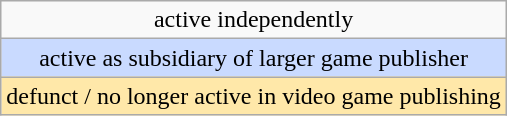<table class="wikitable" style="text-align: center">
<tr>
<td>active independently</td>
</tr>
<tr style="background:#c9daff;">
<td>active as subsidiary of larger game publisher</td>
</tr>
<tr style="background:#ffe8a9;">
<td>defunct / no longer active in video game publishing</td>
</tr>
</table>
